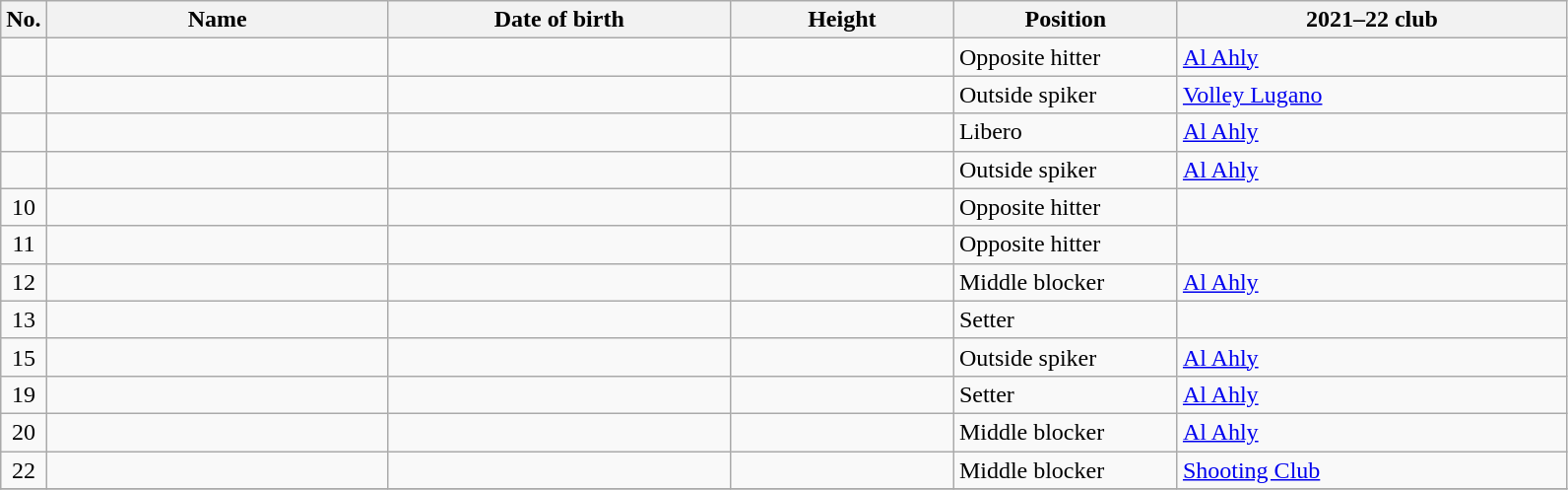<table class="wikitable sortable" style="font-size:100%; text-align:center;">
<tr>
<th>No.</th>
<th style="width:14em">Name</th>
<th style="width:14em">Date of birth</th>
<th style="width:9em">Height</th>
<th style="width:9em">Position</th>
<th style="width:16em">2021–22 club</th>
</tr>
<tr>
<td></td>
<td align=left></td>
<td align=right></td>
<td></td>
<td align=left>Opposite hitter</td>
<td align=left> <a href='#'>Al Ahly</a></td>
</tr>
<tr>
<td></td>
<td align=left></td>
<td align=right></td>
<td></td>
<td align=left>Outside spiker</td>
<td align=left> <a href='#'>Volley Lugano</a></td>
</tr>
<tr>
<td></td>
<td align=left></td>
<td align=right></td>
<td></td>
<td align=left>Libero</td>
<td align=left> <a href='#'>Al Ahly</a></td>
</tr>
<tr>
<td></td>
<td align=left></td>
<td align=right></td>
<td></td>
<td align=left>Outside spiker</td>
<td align=left> <a href='#'>Al Ahly</a></td>
</tr>
<tr>
<td>10</td>
<td align=left></td>
<td align=right></td>
<td></td>
<td align=left>Opposite hitter</td>
<td align=left></td>
</tr>
<tr>
<td>11</td>
<td align=left></td>
<td align=right></td>
<td></td>
<td align=left>Opposite hitter</td>
<td align=left></td>
</tr>
<tr>
<td>12</td>
<td align=left></td>
<td align=right></td>
<td></td>
<td align=left>Middle blocker</td>
<td align=left> <a href='#'>Al Ahly</a></td>
</tr>
<tr>
<td>13</td>
<td align=left></td>
<td align=right></td>
<td></td>
<td align=left>Setter</td>
<td align=left></td>
</tr>
<tr>
<td>15</td>
<td align=left></td>
<td align=right></td>
<td></td>
<td align=left>Outside spiker</td>
<td align=left> <a href='#'>Al Ahly</a></td>
</tr>
<tr>
<td>19</td>
<td align=left></td>
<td align=right></td>
<td></td>
<td align=left>Setter</td>
<td align=left> <a href='#'>Al Ahly</a></td>
</tr>
<tr>
<td>20</td>
<td align=left></td>
<td align=right></td>
<td></td>
<td align=left>Middle blocker</td>
<td align=left> <a href='#'>Al Ahly</a></td>
</tr>
<tr>
<td>22</td>
<td align=left></td>
<td align=right></td>
<td></td>
<td align=left>Middle blocker</td>
<td align=left> <a href='#'>Shooting Club</a></td>
</tr>
<tr>
</tr>
</table>
